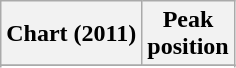<table class="wikitable sortable plainrowheaders">
<tr>
<th>Chart (2011)</th>
<th>Peak<br>position</th>
</tr>
<tr>
</tr>
<tr>
</tr>
<tr>
</tr>
<tr>
</tr>
</table>
